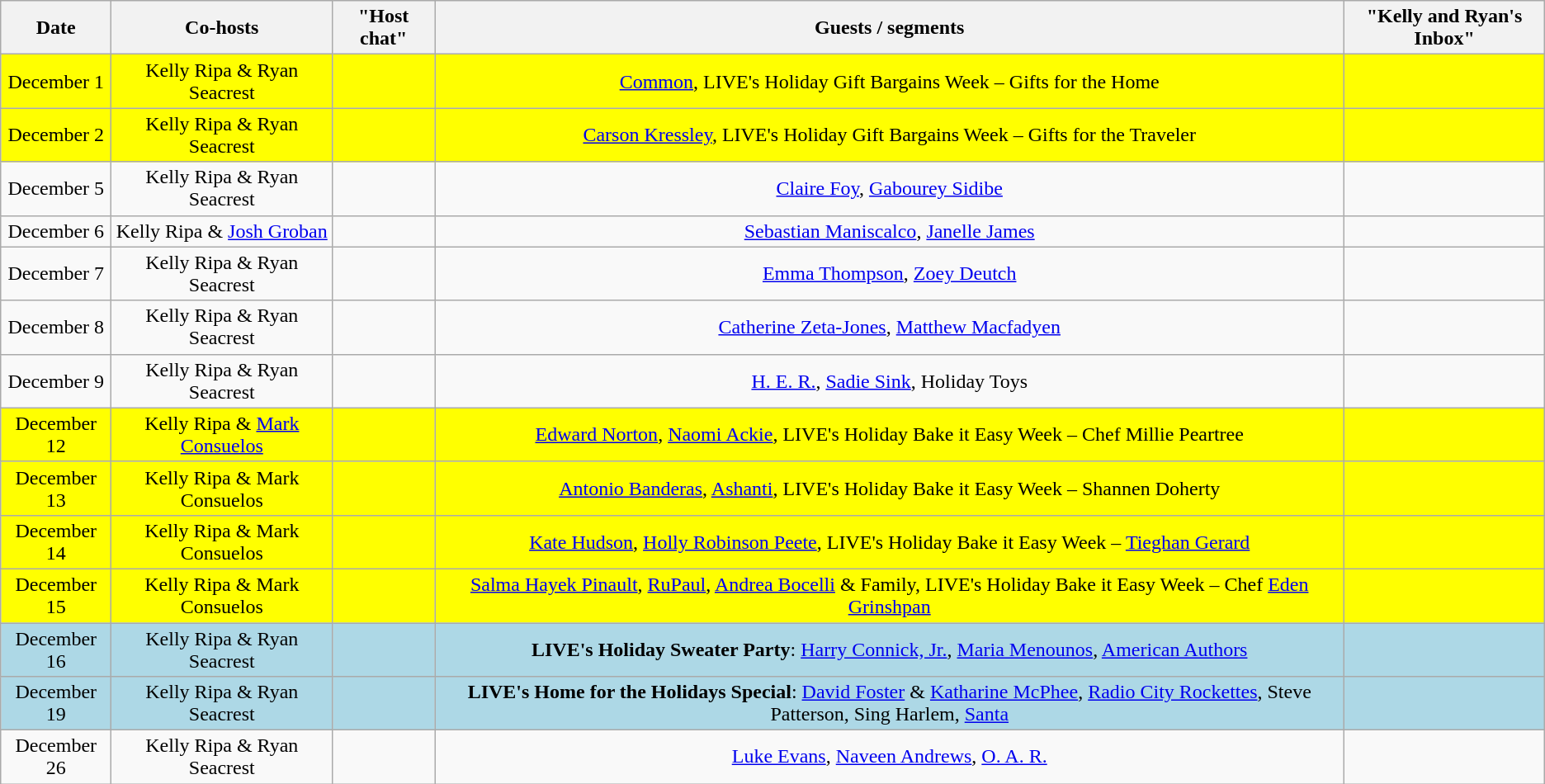<table class="wikitable sortable" style="text-align:center;">
<tr>
<th>Date</th>
<th>Co-hosts</th>
<th>"Host chat"</th>
<th>Guests / segments</th>
<th>"Kelly and Ryan's Inbox"</th>
</tr>
<tr style="background:yellow;">
<td>December 1</td>
<td>Kelly Ripa & Ryan Seacrest</td>
<td></td>
<td><a href='#'>Common</a>, LIVE's Holiday Gift Bargains Week – Gifts for the Home</td>
<td></td>
</tr>
<tr style="background:yellow;">
<td>December 2</td>
<td>Kelly Ripa & Ryan Seacrest</td>
<td></td>
<td><a href='#'>Carson Kressley</a>, LIVE's Holiday Gift Bargains Week – Gifts for the Traveler</td>
<td></td>
</tr>
<tr>
<td>December 5</td>
<td>Kelly Ripa & Ryan Seacrest</td>
<td></td>
<td><a href='#'>Claire Foy</a>, <a href='#'>Gabourey Sidibe</a></td>
<td></td>
</tr>
<tr>
<td>December 6</td>
<td>Kelly Ripa & <a href='#'>Josh Groban</a></td>
<td></td>
<td><a href='#'>Sebastian Maniscalco</a>, <a href='#'>Janelle James</a></td>
<td></td>
</tr>
<tr>
<td>December 7</td>
<td>Kelly Ripa & Ryan Seacrest</td>
<td></td>
<td><a href='#'>Emma Thompson</a>, <a href='#'>Zoey Deutch</a></td>
<td></td>
</tr>
<tr>
<td>December 8</td>
<td>Kelly Ripa & Ryan Seacrest</td>
<td></td>
<td><a href='#'>Catherine Zeta-Jones</a>, <a href='#'>Matthew Macfadyen</a></td>
<td></td>
</tr>
<tr>
<td>December 9</td>
<td>Kelly Ripa & Ryan Seacrest</td>
<td></td>
<td><a href='#'>H. E. R.</a>, <a href='#'>Sadie Sink</a>, Holiday Toys</td>
<td></td>
</tr>
<tr style="background:yellow;">
<td>December 12</td>
<td>Kelly Ripa & <a href='#'>Mark Consuelos</a></td>
<td></td>
<td><a href='#'>Edward Norton</a>, <a href='#'>Naomi Ackie</a>, LIVE's Holiday Bake it Easy Week – Chef Millie Peartree</td>
<td></td>
</tr>
<tr style="background:yellow;">
<td>December 13</td>
<td>Kelly Ripa & Mark Consuelos</td>
<td></td>
<td><a href='#'>Antonio Banderas</a>, <a href='#'>Ashanti</a>, LIVE's Holiday Bake it Easy Week – Shannen Doherty</td>
<td></td>
</tr>
<tr style="background:yellow;">
<td>December 14</td>
<td>Kelly Ripa & Mark Consuelos</td>
<td></td>
<td><a href='#'>Kate Hudson</a>, <a href='#'>Holly Robinson Peete</a>, LIVE's Holiday Bake it Easy Week – <a href='#'>Tieghan Gerard</a></td>
<td></td>
</tr>
<tr style="background:yellow;">
<td>December 15</td>
<td>Kelly Ripa & Mark Consuelos</td>
<td></td>
<td><a href='#'>Salma Hayek Pinault</a>, <a href='#'>RuPaul</a>, <a href='#'>Andrea Bocelli</a> & Family, LIVE's Holiday Bake it Easy Week – Chef <a href='#'>Eden Grinshpan</a></td>
<td></td>
</tr>
<tr style="background:lightblue;">
<td>December 16</td>
<td>Kelly Ripa & Ryan Seacrest</td>
<td></td>
<td><strong>LIVE's Holiday Sweater Party</strong>: <a href='#'>Harry Connick, Jr.</a>, <a href='#'>Maria Menounos</a>, <a href='#'>American Authors</a></td>
<td></td>
</tr>
<tr style="background:lightblue;">
<td>December 19</td>
<td>Kelly Ripa & Ryan Seacrest</td>
<td></td>
<td><strong>LIVE's Home for the Holidays Special</strong>: <a href='#'>David Foster</a> & <a href='#'>Katharine McPhee</a>, <a href='#'>Radio City Rockettes</a>, Steve Patterson, Sing Harlem, <a href='#'>Santa</a></td>
<td></td>
</tr>
<tr>
<td>December 26</td>
<td>Kelly Ripa & Ryan Seacrest</td>
<td></td>
<td><a href='#'>Luke Evans</a>, <a href='#'>Naveen Andrews</a>, <a href='#'>O. A. R.</a></td>
<td></td>
</tr>
</table>
